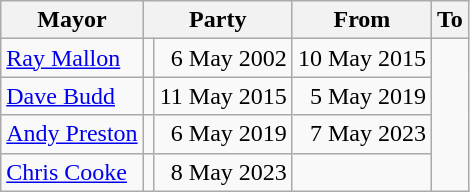<table class=wikitable>
<tr>
<th>Mayor</th>
<th colspan=2>Party</th>
<th>From</th>
<th>To</th>
</tr>
<tr>
<td><a href='#'>Ray Mallon</a></td>
<td></td>
<td align=right>6 May 2002</td>
<td align=right>10 May 2015</td>
</tr>
<tr>
<td><a href='#'>Dave Budd</a></td>
<td></td>
<td align=right>11 May 2015</td>
<td align=right>5 May 2019</td>
</tr>
<tr>
<td><a href='#'>Andy Preston</a></td>
<td></td>
<td align=right>6 May 2019</td>
<td align=right>7 May 2023</td>
</tr>
<tr>
<td><a href='#'>Chris Cooke</a></td>
<td></td>
<td align=right>8 May 2023</td>
<td></td>
</tr>
</table>
